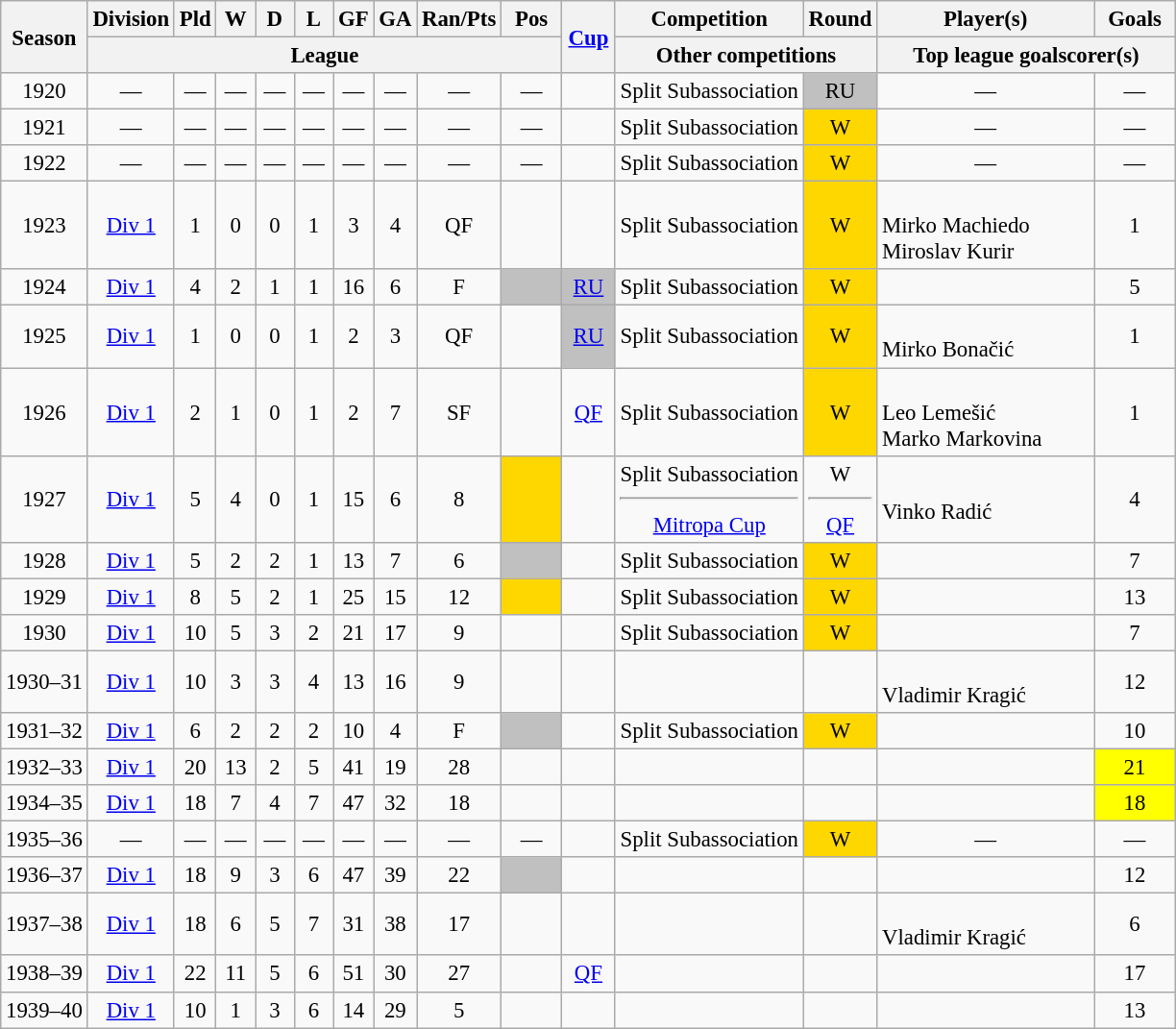<table class="wikitable sortable" style="font-size:95%; text-align: center;">
<tr>
<th rowspan=2>Season</th>
<th>Division</th>
<th width="20">Pld</th>
<th width="20">W</th>
<th width="20">D</th>
<th width="20">L</th>
<th width="20">GF</th>
<th width="20">GA</th>
<th width="20">Ran/Pts</th>
<th width="35">Pos</th>
<th rowspan=2 width="30"><a href='#'>Cup</a></th>
<th>Competition</th>
<th>Round</th>
<th>Player(s)</th>
<th>Goals</th>
</tr>
<tr>
<th class="unsortable" colspan=9>League</th>
<th colspan=2 width="160">Other competitions</th>
<th colspan=2 width="200">Top league goalscorer(s)</th>
</tr>
<tr>
<td>1920</td>
<td>—</td>
<td>—</td>
<td>—</td>
<td>—</td>
<td>—</td>
<td>—</td>
<td>—</td>
<td>—</td>
<td>—</td>
<td></td>
<td>Split Subassociation</td>
<td bgcolor=silver>RU</td>
<td align="center">—</td>
<td>—</td>
</tr>
<tr>
<td>1921</td>
<td>—</td>
<td>—</td>
<td>—</td>
<td>—</td>
<td>—</td>
<td>—</td>
<td>—</td>
<td>—</td>
<td>—</td>
<td></td>
<td>Split Subassociation</td>
<td bgcolor=gold>W</td>
<td align="center">—</td>
<td>—</td>
</tr>
<tr>
<td>1922</td>
<td>—</td>
<td>—</td>
<td>—</td>
<td>—</td>
<td>—</td>
<td>—</td>
<td>—</td>
<td>—</td>
<td>—</td>
<td></td>
<td>Split Subassociation</td>
<td bgcolor=gold>W</td>
<td align="center">—</td>
<td>—</td>
</tr>
<tr>
<td>1923</td>
<td><a href='#'>Div 1</a></td>
<td>1</td>
<td>0</td>
<td>0</td>
<td>1</td>
<td>3</td>
<td>4</td>
<td>QF</td>
<td></td>
<td></td>
<td>Split Subassociation</td>
<td bgcolor=gold>W</td>
<td align="left"><br>Mirko Machiedo<br>Miroslav Kurir</td>
<td>1</td>
</tr>
<tr>
<td>1924</td>
<td><a href='#'>Div 1</a></td>
<td>4</td>
<td>2</td>
<td>1</td>
<td>1</td>
<td>16</td>
<td>6</td>
<td>F</td>
<td bgcolor=silver></td>
<td bgcolor=silver><a href='#'>RU</a></td>
<td>Split Subassociation</td>
<td bgcolor=gold>W</td>
<td align="left"></td>
<td>5</td>
</tr>
<tr>
<td>1925</td>
<td><a href='#'>Div 1</a></td>
<td>1</td>
<td>0</td>
<td>0</td>
<td>1</td>
<td>2</td>
<td>3</td>
<td>QF</td>
<td></td>
<td bgcolor=silver><a href='#'>RU</a></td>
<td>Split Subassociation</td>
<td bgcolor=gold>W</td>
<td align="left"><br>Mirko Bonačić</td>
<td>1</td>
</tr>
<tr>
<td>1926</td>
<td><a href='#'>Div 1</a></td>
<td>2</td>
<td>1</td>
<td>0</td>
<td>1</td>
<td>2</td>
<td>7</td>
<td>SF</td>
<td></td>
<td><a href='#'>QF</a></td>
<td>Split Subassociation</td>
<td bgcolor=gold>W</td>
<td align="left"><br>Leo Lemešić<br>Marko Markovina</td>
<td>1</td>
</tr>
<tr>
<td>1927</td>
<td><a href='#'>Div 1</a></td>
<td>5</td>
<td>4</td>
<td>0</td>
<td>1</td>
<td>15</td>
<td>6</td>
<td>8</td>
<td bgcolor=gold></td>
<td></td>
<td><div>Split Subassociation</div><hr><div><a href='#'>Mitropa Cup</a></div></td>
<td><div>W</div><hr><div><a href='#'>QF</a></div></td>
<td align="left"><br>Vinko Radić</td>
<td>4</td>
</tr>
<tr>
<td>1928</td>
<td><a href='#'>Div 1</a></td>
<td>5</td>
<td>2</td>
<td>2</td>
<td>1</td>
<td>13</td>
<td>7</td>
<td>6</td>
<td bgcolor=silver></td>
<td></td>
<td>Split Subassociation</td>
<td bgcolor=gold>W</td>
<td align="left"></td>
<td>7</td>
</tr>
<tr>
<td>1929</td>
<td><a href='#'>Div 1</a></td>
<td>8</td>
<td>5</td>
<td>2</td>
<td>1</td>
<td>25</td>
<td>15</td>
<td>12</td>
<td bgcolor=gold></td>
<td></td>
<td>Split Subassociation</td>
<td bgcolor=gold>W</td>
<td align="left"></td>
<td>13</td>
</tr>
<tr>
<td>1930</td>
<td><a href='#'>Div 1</a></td>
<td>10</td>
<td>5</td>
<td>3</td>
<td>2</td>
<td>21</td>
<td>17</td>
<td>9</td>
<td></td>
<td></td>
<td>Split Subassociation</td>
<td bgcolor=gold>W</td>
<td align="left"></td>
<td>7</td>
</tr>
<tr>
<td>1930–31</td>
<td><a href='#'>Div 1</a></td>
<td>10</td>
<td>3</td>
<td>3</td>
<td>4</td>
<td>13</td>
<td>16</td>
<td>9</td>
<td></td>
<td></td>
<td></td>
<td></td>
<td align="left"><br>Vladimir Kragić</td>
<td>12</td>
</tr>
<tr>
<td>1931–32</td>
<td><a href='#'>Div 1</a></td>
<td>6</td>
<td>2</td>
<td>2</td>
<td>2</td>
<td>10</td>
<td>4</td>
<td>F</td>
<td bgcolor=silver></td>
<td></td>
<td>Split Subassociation</td>
<td bgcolor=gold>W</td>
<td align="left"></td>
<td>10</td>
</tr>
<tr>
<td>1932–33</td>
<td><a href='#'>Div 1</a></td>
<td>20</td>
<td>13</td>
<td>2</td>
<td>5</td>
<td>41</td>
<td>19</td>
<td>28</td>
<td></td>
<td></td>
<td></td>
<td></td>
<td align="left"></td>
<td bgcolor=yellow>21</td>
</tr>
<tr>
<td>1934–35</td>
<td><a href='#'>Div 1</a></td>
<td>18</td>
<td>7</td>
<td>4</td>
<td>7</td>
<td>47</td>
<td>32</td>
<td>18</td>
<td></td>
<td></td>
<td></td>
<td></td>
<td align="left"></td>
<td bgcolor=yellow>18</td>
</tr>
<tr>
<td>1935–36</td>
<td>—</td>
<td>—</td>
<td>—</td>
<td>—</td>
<td>—</td>
<td>—</td>
<td>—</td>
<td>—</td>
<td>—</td>
<td></td>
<td>Split Subassociation</td>
<td bgcolor=gold>W</td>
<td align="center">—</td>
<td>—</td>
</tr>
<tr>
<td>1936–37</td>
<td><a href='#'>Div 1</a></td>
<td>18</td>
<td>9</td>
<td>3</td>
<td>6</td>
<td>47</td>
<td>39</td>
<td>22</td>
<td bgcolor=silver></td>
<td></td>
<td></td>
<td></td>
<td align="left"></td>
<td>12</td>
</tr>
<tr>
<td>1937–38</td>
<td><a href='#'>Div 1</a></td>
<td>18</td>
<td>6</td>
<td>5</td>
<td>7</td>
<td>31</td>
<td>38</td>
<td>17</td>
<td></td>
<td></td>
<td></td>
<td></td>
<td align="left"><br>Vladimir Kragić</td>
<td>6</td>
</tr>
<tr>
<td>1938–39</td>
<td><a href='#'>Div 1</a></td>
<td>22</td>
<td>11</td>
<td>5</td>
<td>6</td>
<td>51</td>
<td>30</td>
<td>27</td>
<td></td>
<td><a href='#'>QF</a></td>
<td></td>
<td></td>
<td align="left"></td>
<td>17</td>
</tr>
<tr>
<td>1939–40</td>
<td><a href='#'>Div 1</a></td>
<td>10</td>
<td>1</td>
<td>3</td>
<td>6</td>
<td>14</td>
<td>29</td>
<td>5</td>
<td></td>
<td></td>
<td></td>
<td></td>
<td align="left"></td>
<td>13</td>
</tr>
</table>
